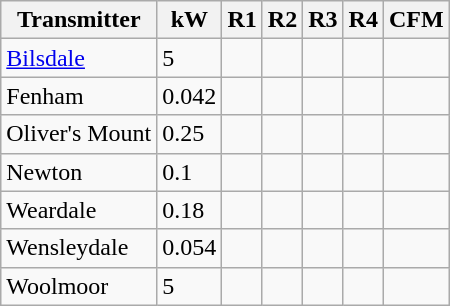<table class="wikitable sortable">
<tr>
<th>Transmitter</th>
<th>kW</th>
<th><abbr>R1</abbr></th>
<th><abbr>R2</abbr></th>
<th><abbr>R3</abbr></th>
<th><abbr>R4</abbr></th>
<th><abbr>CFM</abbr></th>
</tr>
<tr>
<td><a href='#'>Bilsdale</a></td>
<td>5</td>
<td></td>
<td></td>
<td></td>
<td></td>
<td></td>
</tr>
<tr>
<td>Fenham</td>
<td>0.042</td>
<td></td>
<td></td>
<td></td>
<td></td>
<td></td>
</tr>
<tr>
<td>Oliver's Mount</td>
<td>0.25</td>
<td></td>
<td></td>
<td></td>
<td></td>
<td></td>
</tr>
<tr>
<td>Newton</td>
<td>0.1</td>
<td></td>
<td></td>
<td></td>
<td></td>
<td></td>
</tr>
<tr>
<td>Weardale</td>
<td>0.18</td>
<td></td>
<td></td>
<td></td>
<td></td>
<td></td>
</tr>
<tr>
<td>Wensleydale</td>
<td>0.054</td>
<td></td>
<td></td>
<td></td>
<td></td>
<td></td>
</tr>
<tr>
<td>Woolmoor</td>
<td>5</td>
<td></td>
<td></td>
<td></td>
<td></td>
<td></td>
</tr>
</table>
